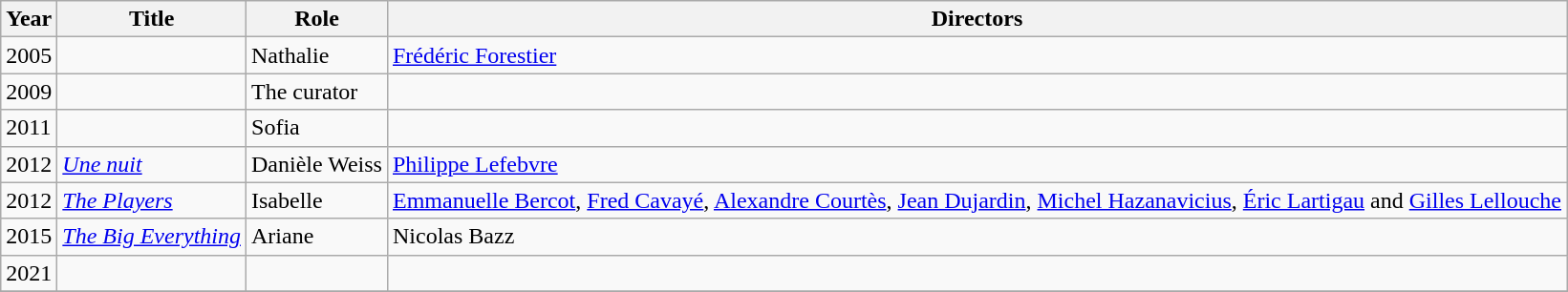<table class="wikitable sortable">
<tr>
<th>Year</th>
<th>Title</th>
<th>Role</th>
<th class="unsortable">Directors</th>
</tr>
<tr>
<td>2005</td>
<td><em></em></td>
<td>Nathalie</td>
<td><a href='#'>Frédéric Forestier</a></td>
</tr>
<tr>
<td>2009</td>
<td><em></em></td>
<td>The curator</td>
<td></td>
</tr>
<tr>
<td>2011</td>
<td><em></em></td>
<td>Sofia</td>
<td></td>
</tr>
<tr>
<td>2012</td>
<td><em><a href='#'>Une nuit</a></em></td>
<td>Danièle Weiss</td>
<td><a href='#'>Philippe Lefebvre</a></td>
</tr>
<tr>
<td>2012</td>
<td><em><a href='#'>The Players</a></em></td>
<td>Isabelle</td>
<td><a href='#'>Emmanuelle Bercot</a>, <a href='#'>Fred Cavayé</a>, <a href='#'>Alexandre Courtès</a>, <a href='#'>Jean Dujardin</a>, <a href='#'>Michel Hazanavicius</a>, <a href='#'>Éric Lartigau</a> and <a href='#'>Gilles Lellouche</a></td>
</tr>
<tr>
<td>2015</td>
<td><em><a href='#'>The Big Everything</a></em></td>
<td>Ariane</td>
<td>Nicolas Bazz</td>
</tr>
<tr>
<td>2021</td>
<td><em></em></td>
<td></td>
<td></td>
</tr>
<tr>
</tr>
</table>
